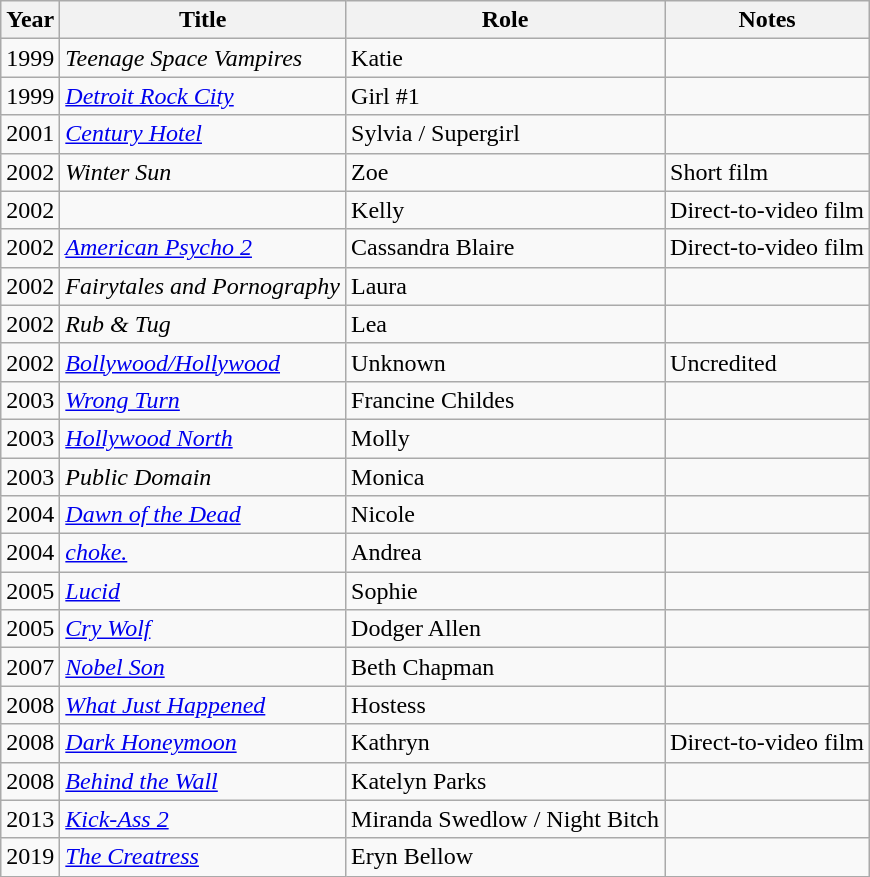<table class="wikitable sortable">
<tr>
<th>Year</th>
<th>Title</th>
<th>Role</th>
<th class="unsortable">Notes</th>
</tr>
<tr>
<td>1999</td>
<td><em>Teenage Space Vampires</em></td>
<td>Katie</td>
<td></td>
</tr>
<tr>
<td>1999</td>
<td><em><a href='#'>Detroit Rock City</a></em></td>
<td>Girl #1</td>
<td></td>
</tr>
<tr>
<td>2001</td>
<td><em><a href='#'>Century Hotel</a></em></td>
<td>Sylvia / Supergirl</td>
<td></td>
</tr>
<tr>
<td>2002</td>
<td><em>Winter Sun</em></td>
<td>Zoe</td>
<td>Short film</td>
</tr>
<tr>
<td>2002</td>
<td><em></em></td>
<td>Kelly</td>
<td>Direct-to-video film</td>
</tr>
<tr>
<td>2002</td>
<td><em><a href='#'>American Psycho 2</a></em></td>
<td>Cassandra Blaire</td>
<td>Direct-to-video film</td>
</tr>
<tr>
<td>2002</td>
<td><em>Fairytales and Pornography</em></td>
<td>Laura</td>
<td></td>
</tr>
<tr>
<td>2002</td>
<td><em>Rub & Tug</em></td>
<td>Lea</td>
<td></td>
</tr>
<tr>
<td>2002</td>
<td><em><a href='#'>Bollywood/Hollywood</a></em></td>
<td>Unknown</td>
<td>Uncredited</td>
</tr>
<tr>
<td>2003</td>
<td><em><a href='#'>Wrong Turn</a></em></td>
<td>Francine Childes</td>
<td></td>
</tr>
<tr>
<td>2003</td>
<td><em><a href='#'>Hollywood North</a></em></td>
<td>Molly</td>
<td></td>
</tr>
<tr>
<td>2003</td>
<td><em>Public Domain</em></td>
<td>Monica</td>
<td></td>
</tr>
<tr>
<td>2004</td>
<td><em><a href='#'>Dawn of the Dead</a></em></td>
<td>Nicole</td>
<td></td>
</tr>
<tr>
<td>2004</td>
<td><em><a href='#'>choke.</a></em></td>
<td>Andrea</td>
<td></td>
</tr>
<tr>
<td>2005</td>
<td><em><a href='#'>Lucid</a></em></td>
<td>Sophie</td>
<td></td>
</tr>
<tr>
<td>2005</td>
<td><em><a href='#'>Cry Wolf</a></em></td>
<td>Dodger Allen</td>
<td></td>
</tr>
<tr>
<td>2007</td>
<td><em><a href='#'>Nobel Son</a></em></td>
<td>Beth Chapman</td>
<td></td>
</tr>
<tr>
<td>2008</td>
<td><em><a href='#'>What Just Happened</a></em></td>
<td>Hostess</td>
<td></td>
</tr>
<tr>
<td>2008</td>
<td><em><a href='#'>Dark Honeymoon</a></em></td>
<td>Kathryn</td>
<td>Direct-to-video film</td>
</tr>
<tr>
<td>2008</td>
<td><em><a href='#'>Behind the Wall</a></em></td>
<td>Katelyn Parks</td>
<td></td>
</tr>
<tr>
<td>2013</td>
<td><em><a href='#'>Kick-Ass 2</a></em></td>
<td>Miranda Swedlow / Night Bitch</td>
<td></td>
</tr>
<tr>
<td>2019</td>
<td data-sort-value="Creatress, The"><em><a href='#'>The Creatress</a></em></td>
<td>Eryn Bellow</td>
<td></td>
</tr>
</table>
